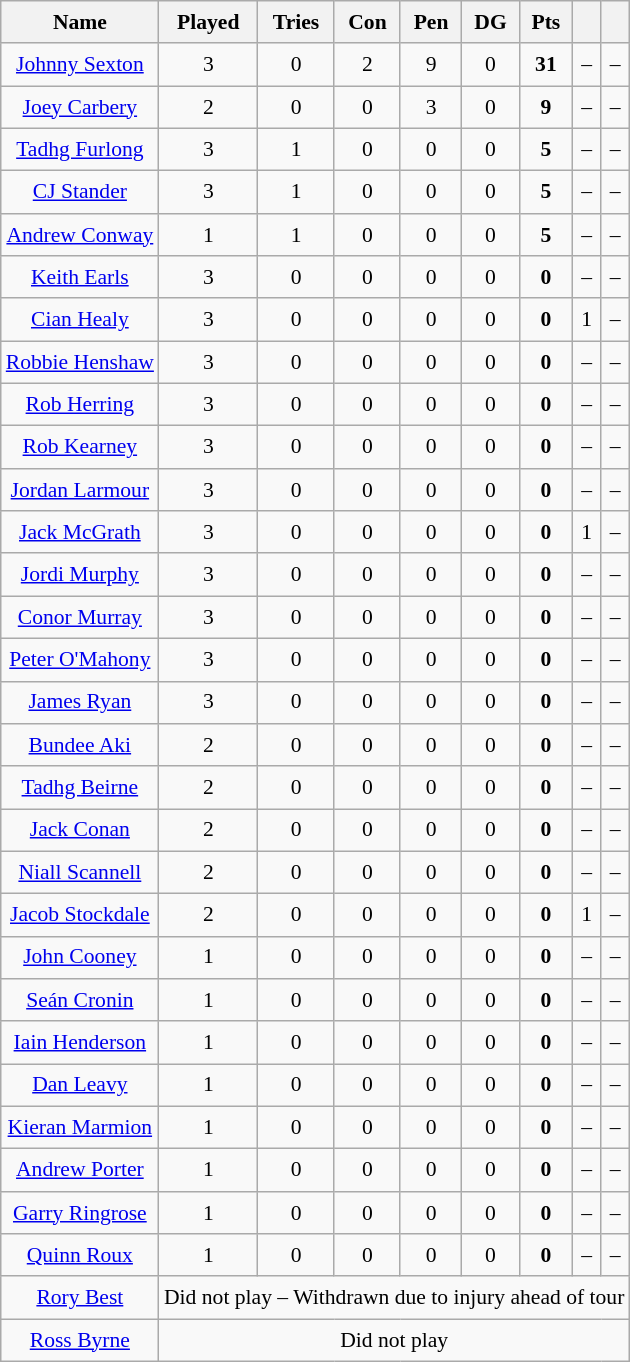<table class="wikitable" style="font-size:90%;border:0;text-align:center;line-height:150%">
<tr>
<th>Name</th>
<th>Played</th>
<th>Tries</th>
<th>Con</th>
<th>Pen</th>
<th>DG</th>
<th>Pts</th>
<th></th>
<th></th>
</tr>
<tr>
<td><a href='#'>Johnny Sexton</a></td>
<td>3</td>
<td>0</td>
<td>2</td>
<td>9</td>
<td>0</td>
<td><strong>31</strong></td>
<td>–</td>
<td>–</td>
</tr>
<tr>
<td><a href='#'>Joey Carbery</a></td>
<td>2</td>
<td>0</td>
<td>0</td>
<td>3</td>
<td>0</td>
<td><strong>9</strong></td>
<td>–</td>
<td>–</td>
</tr>
<tr>
<td><a href='#'>Tadhg Furlong</a></td>
<td>3</td>
<td>1</td>
<td>0</td>
<td>0</td>
<td>0</td>
<td><strong>5</strong></td>
<td>–</td>
<td>–</td>
</tr>
<tr>
<td><a href='#'>CJ Stander</a></td>
<td>3</td>
<td>1</td>
<td>0</td>
<td>0</td>
<td>0</td>
<td><strong>5</strong></td>
<td>–</td>
<td>–</td>
</tr>
<tr>
<td><a href='#'>Andrew Conway</a></td>
<td>1</td>
<td>1</td>
<td>0</td>
<td>0</td>
<td>0</td>
<td><strong>5</strong></td>
<td>–</td>
<td>–</td>
</tr>
<tr>
<td><a href='#'>Keith Earls</a></td>
<td>3</td>
<td>0</td>
<td>0</td>
<td>0</td>
<td>0</td>
<td><strong>0</strong></td>
<td>–</td>
<td>–</td>
</tr>
<tr>
<td><a href='#'>Cian Healy</a></td>
<td>3</td>
<td>0</td>
<td>0</td>
<td>0</td>
<td>0</td>
<td><strong>0</strong></td>
<td>1</td>
<td>–</td>
</tr>
<tr>
<td><a href='#'>Robbie Henshaw</a></td>
<td>3</td>
<td>0</td>
<td>0</td>
<td>0</td>
<td>0</td>
<td><strong>0</strong></td>
<td>–</td>
<td>–</td>
</tr>
<tr>
<td><a href='#'>Rob Herring</a></td>
<td>3</td>
<td>0</td>
<td>0</td>
<td>0</td>
<td>0</td>
<td><strong>0</strong></td>
<td>–</td>
<td>–</td>
</tr>
<tr>
<td><a href='#'>Rob Kearney</a></td>
<td>3</td>
<td>0</td>
<td>0</td>
<td>0</td>
<td>0</td>
<td><strong>0</strong></td>
<td>–</td>
<td>–</td>
</tr>
<tr>
<td><a href='#'>Jordan Larmour</a></td>
<td>3</td>
<td>0</td>
<td>0</td>
<td>0</td>
<td>0</td>
<td><strong>0</strong></td>
<td>–</td>
<td>–</td>
</tr>
<tr>
<td><a href='#'>Jack McGrath</a></td>
<td>3</td>
<td>0</td>
<td>0</td>
<td>0</td>
<td>0</td>
<td><strong>0</strong></td>
<td>1</td>
<td>–</td>
</tr>
<tr>
<td><a href='#'>Jordi Murphy</a></td>
<td>3</td>
<td>0</td>
<td>0</td>
<td>0</td>
<td>0</td>
<td><strong>0</strong></td>
<td>–</td>
<td>–</td>
</tr>
<tr>
<td><a href='#'>Conor Murray</a></td>
<td>3</td>
<td>0</td>
<td>0</td>
<td>0</td>
<td>0</td>
<td><strong>0</strong></td>
<td>–</td>
<td>–</td>
</tr>
<tr>
<td><a href='#'>Peter O'Mahony</a></td>
<td>3</td>
<td>0</td>
<td>0</td>
<td>0</td>
<td>0</td>
<td><strong>0</strong></td>
<td>–</td>
<td>–</td>
</tr>
<tr>
<td><a href='#'>James Ryan</a></td>
<td>3</td>
<td>0</td>
<td>0</td>
<td>0</td>
<td>0</td>
<td><strong>0</strong></td>
<td>–</td>
<td>–</td>
</tr>
<tr>
<td><a href='#'>Bundee Aki</a></td>
<td>2</td>
<td>0</td>
<td>0</td>
<td>0</td>
<td>0</td>
<td><strong>0</strong></td>
<td>–</td>
<td>–</td>
</tr>
<tr>
<td><a href='#'>Tadhg Beirne</a></td>
<td>2</td>
<td>0</td>
<td>0</td>
<td>0</td>
<td>0</td>
<td><strong>0</strong></td>
<td>–</td>
<td>–</td>
</tr>
<tr>
<td><a href='#'>Jack Conan</a></td>
<td>2</td>
<td>0</td>
<td>0</td>
<td>0</td>
<td>0</td>
<td><strong>0</strong></td>
<td>–</td>
<td>–</td>
</tr>
<tr>
<td><a href='#'>Niall Scannell</a></td>
<td>2</td>
<td>0</td>
<td>0</td>
<td>0</td>
<td>0</td>
<td><strong>0</strong></td>
<td>–</td>
<td>–</td>
</tr>
<tr>
<td><a href='#'>Jacob Stockdale</a></td>
<td>2</td>
<td>0</td>
<td>0</td>
<td>0</td>
<td>0</td>
<td><strong>0</strong></td>
<td>1</td>
<td>–</td>
</tr>
<tr>
<td><a href='#'>John Cooney</a></td>
<td>1</td>
<td>0</td>
<td>0</td>
<td>0</td>
<td>0</td>
<td><strong>0</strong></td>
<td>–</td>
<td>–</td>
</tr>
<tr>
<td><a href='#'>Seán Cronin</a></td>
<td>1</td>
<td>0</td>
<td>0</td>
<td>0</td>
<td>0</td>
<td><strong>0</strong></td>
<td>–</td>
<td>–</td>
</tr>
<tr>
<td><a href='#'>Iain Henderson</a></td>
<td>1</td>
<td>0</td>
<td>0</td>
<td>0</td>
<td>0</td>
<td><strong>0</strong></td>
<td>–</td>
<td>–</td>
</tr>
<tr>
<td><a href='#'>Dan Leavy</a></td>
<td>1</td>
<td>0</td>
<td>0</td>
<td>0</td>
<td>0</td>
<td><strong>0</strong></td>
<td>–</td>
<td>–</td>
</tr>
<tr>
<td><a href='#'>Kieran Marmion</a></td>
<td>1</td>
<td>0</td>
<td>0</td>
<td>0</td>
<td>0</td>
<td><strong>0</strong></td>
<td>–</td>
<td>–</td>
</tr>
<tr>
<td><a href='#'>Andrew Porter</a></td>
<td>1</td>
<td>0</td>
<td>0</td>
<td>0</td>
<td>0</td>
<td><strong>0</strong></td>
<td>–</td>
<td>–</td>
</tr>
<tr>
<td><a href='#'>Garry Ringrose</a></td>
<td>1</td>
<td>0</td>
<td>0</td>
<td>0</td>
<td>0</td>
<td><strong>0</strong></td>
<td>–</td>
<td>–</td>
</tr>
<tr>
<td><a href='#'>Quinn Roux</a></td>
<td>1</td>
<td>0</td>
<td>0</td>
<td>0</td>
<td>0</td>
<td><strong>0</strong></td>
<td>–</td>
<td>–</td>
</tr>
<tr>
<td><a href='#'>Rory Best</a></td>
<td colspan=8>Did not play – Withdrawn due to injury ahead of tour</td>
</tr>
<tr>
<td><a href='#'>Ross Byrne</a></td>
<td colspan=8>Did not play</td>
</tr>
</table>
